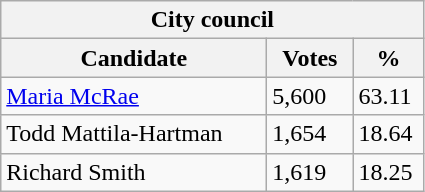<table class="wikitable">
<tr>
<th colspan="3">City council</th>
</tr>
<tr>
<th style="width: 170px">Candidate</th>
<th style="width: 50px">Votes</th>
<th style="width: 40px">%</th>
</tr>
<tr>
<td><a href='#'>Maria McRae</a></td>
<td>5,600</td>
<td>63.11</td>
</tr>
<tr>
<td>Todd Mattila-Hartman</td>
<td>1,654</td>
<td>18.64</td>
</tr>
<tr>
<td>Richard Smith</td>
<td>1,619</td>
<td>18.25</td>
</tr>
</table>
